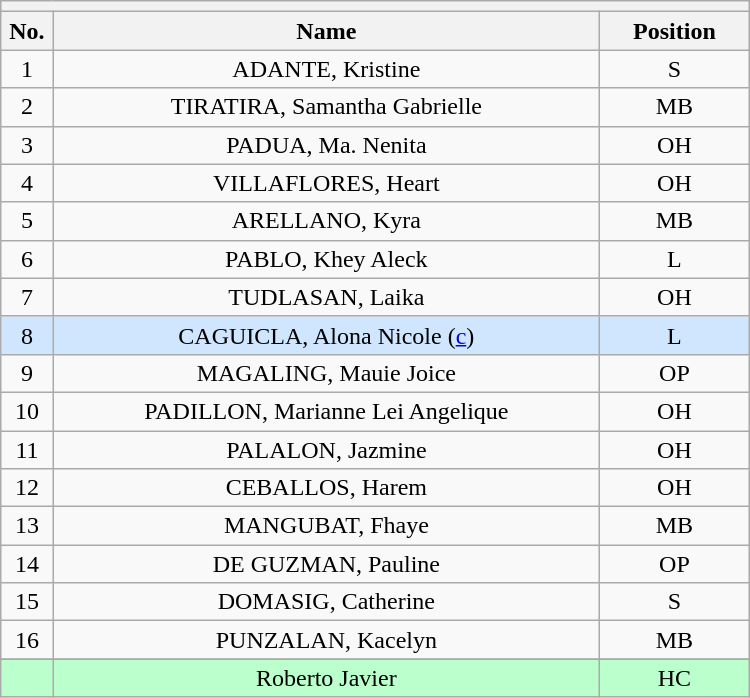<table class="wikitable mw-collapsible mw-collapsed" style="text-align:center; width:500px; border:none">
<tr>
<th style="text-align:left" colspan="3"></th>
</tr>
<tr>
<th style="width:7%">No.</th>
<th>Name</th>
<th style="width:20%">Position</th>
</tr>
<tr>
<td>1</td>
<td>ADANTE, Kristine</td>
<td>S</td>
</tr>
<tr>
<td>2</td>
<td>TIRATIRA, Samantha Gabrielle</td>
<td>MB</td>
</tr>
<tr>
<td>3</td>
<td>PADUA, Ma. Nenita</td>
<td>OH</td>
</tr>
<tr>
<td>4</td>
<td>VILLAFLORES, Heart</td>
<td>OH</td>
</tr>
<tr>
<td>5</td>
<td>ARELLANO, Kyra</td>
<td>MB</td>
</tr>
<tr>
<td>6</td>
<td>PABLO, Khey Aleck</td>
<td>L</td>
</tr>
<tr>
<td>7</td>
<td>TUDLASAN, Laika</td>
<td>OH</td>
</tr>
<tr bgcolor=#D0E6FF>
<td>8</td>
<td>CAGUICLA, Alona Nicole  (<a href='#'>c</a>)</td>
<td>L</td>
</tr>
<tr>
<td>9</td>
<td>MAGALING, Mauie Joice</td>
<td>OP</td>
</tr>
<tr>
<td>10</td>
<td>PADILLON, Marianne Lei Angelique</td>
<td>OH</td>
</tr>
<tr>
<td>11</td>
<td>PALALON, Jazmine</td>
<td>OH</td>
</tr>
<tr>
<td>12</td>
<td>CEBALLOS, Harem</td>
<td>OH</td>
</tr>
<tr>
<td>13</td>
<td>MANGUBAT, Fhaye</td>
<td>MB</td>
</tr>
<tr>
<td>14</td>
<td>DE GUZMAN, Pauline</td>
<td>OP</td>
</tr>
<tr>
<td>15</td>
<td>DOMASIG, Catherine</td>
<td>S</td>
</tr>
<tr>
<td>16</td>
<td>PUNZALAN, Kacelyn</td>
<td>MB</td>
</tr>
<tr>
</tr>
<tr bgcolor=#BBFFCC>
<td></td>
<td>Roberto Javier</td>
<td>HC</td>
</tr>
</table>
